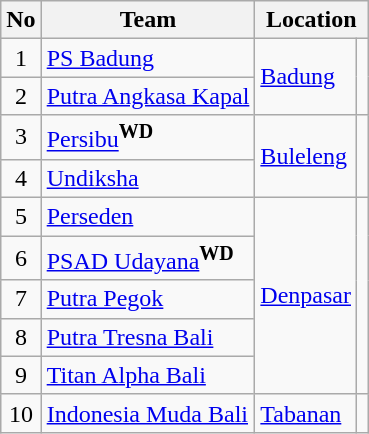<table class="wikitable">
<tr>
<th>No</th>
<th>Team</th>
<th colspan=2>Location</th>
</tr>
<tr>
<td align=center>1</td>
<td><a href='#'>PS Badung</a></td>
<td rowspan=2><a href='#'>Badung</a></td>
<td rowspan=2></td>
</tr>
<tr>
<td align=center>2</td>
<td><a href='#'>Putra Angkasa Kapal</a></td>
</tr>
<tr>
<td align=center>3</td>
<td><a href='#'>Persibu</a><sup><strong>WD</strong></sup></td>
<td rowspan=2><a href='#'>Buleleng</a></td>
<td rowspan=2></td>
</tr>
<tr>
<td align=center>4</td>
<td><a href='#'>Undiksha</a></td>
</tr>
<tr>
<td align=center>5</td>
<td><a href='#'>Perseden</a></td>
<td rowspan=5><a href='#'>Denpasar</a></td>
<td rowspan=5></td>
</tr>
<tr>
<td align=center>6</td>
<td><a href='#'>PSAD Udayana</a><sup><strong>WD</strong></sup></td>
</tr>
<tr>
<td align=center>7</td>
<td><a href='#'>Putra Pegok</a></td>
</tr>
<tr>
<td align=center>8</td>
<td><a href='#'>Putra Tresna Bali</a></td>
</tr>
<tr>
<td align=center>9</td>
<td><a href='#'>Titan Alpha Bali</a></td>
</tr>
<tr>
<td align=center>10</td>
<td><a href='#'>Indonesia Muda Bali</a></td>
<td><a href='#'>Tabanan</a></td>
<td></td>
</tr>
</table>
